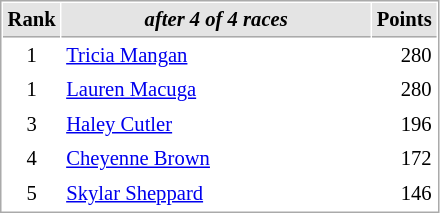<table cellspacing="1" cellpadding="3" style="border:1px solid #aaa; font-size:86%;">
<tr style="background:#e4e4e4;">
<th style="border-bottom:1px solid #aaa; width:10px;">Rank</th>
<th style="border-bottom:1px solid #aaa; width:200px; white-space:nowrap;"><em>after 4 of 4 races</em></th>
<th style="border-bottom:1px solid #aaa; width:20px;">Points</th>
</tr>
<tr>
<td style="text-align:center;">1</td>
<td> <a href='#'>Tricia Mangan</a></td>
<td align="right">280</td>
</tr>
<tr>
<td style="text-align:center;">1</td>
<td> <a href='#'>Lauren Macuga</a></td>
<td align="right">280</td>
</tr>
<tr>
<td style="text-align:center;">3</td>
<td> <a href='#'>Haley Cutler</a></td>
<td align="right">196</td>
</tr>
<tr>
<td style="text-align:center;">4</td>
<td> <a href='#'>Cheyenne Brown</a></td>
<td align="right">172</td>
</tr>
<tr>
<td style="text-align:center;">5</td>
<td> <a href='#'>Skylar Sheppard</a></td>
<td align="right">146</td>
</tr>
</table>
